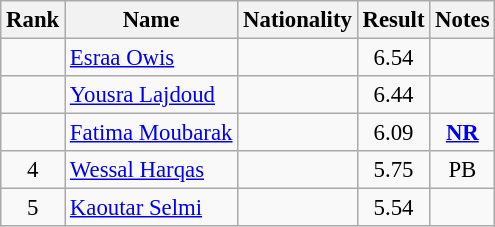<table class="wikitable sortable" style="text-align:center;font-size:95%">
<tr>
<th>Rank</th>
<th>Name</th>
<th>Nationality</th>
<th>Result</th>
<th>Notes</th>
</tr>
<tr>
<td></td>
<td align=left><a href='#'>Esraa Owis</a></td>
<td align=left></td>
<td>6.54</td>
<td></td>
</tr>
<tr>
<td></td>
<td align=left><a href='#'>Yousra Lajdoud</a></td>
<td align=left></td>
<td>6.44</td>
<td></td>
</tr>
<tr>
<td></td>
<td align=left><a href='#'>Fatima Moubarak</a></td>
<td align=left></td>
<td>6.09</td>
<td><strong><a href='#'>NR</a></strong></td>
</tr>
<tr>
<td>4</td>
<td align=left><a href='#'>Wessal Harqas</a></td>
<td align=left></td>
<td>5.75</td>
<td>PB</td>
</tr>
<tr>
<td>5</td>
<td align=left><a href='#'>Kaoutar Selmi</a></td>
<td align=left></td>
<td>5.54</td>
<td></td>
</tr>
</table>
